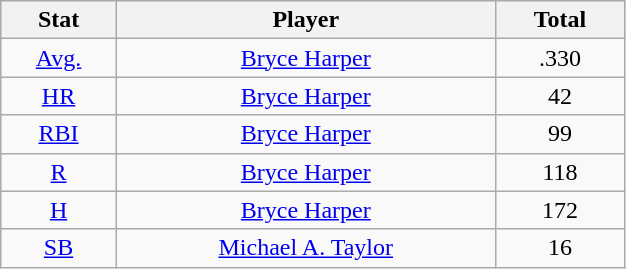<table class="wikitable" style="width:33%;">
<tr style="text-align:center; background:#ddd;">
<th>Stat</th>
<th>Player</th>
<th>Total</th>
</tr>
<tr align=center>
<td><a href='#'>Avg.</a></td>
<td><a href='#'>Bryce Harper</a></td>
<td>.330</td>
</tr>
<tr align=center>
<td><a href='#'>HR</a></td>
<td><a href='#'>Bryce Harper</a></td>
<td>42</td>
</tr>
<tr align=center>
<td><a href='#'>RBI</a></td>
<td><a href='#'>Bryce Harper</a></td>
<td>99</td>
</tr>
<tr align=center>
<td><a href='#'>R</a></td>
<td><a href='#'>Bryce Harper</a></td>
<td>118</td>
</tr>
<tr align=center>
<td><a href='#'>H</a></td>
<td><a href='#'>Bryce Harper</a></td>
<td>172</td>
</tr>
<tr align=center>
<td><a href='#'>SB</a></td>
<td><a href='#'>Michael A. Taylor</a></td>
<td>16</td>
</tr>
</table>
